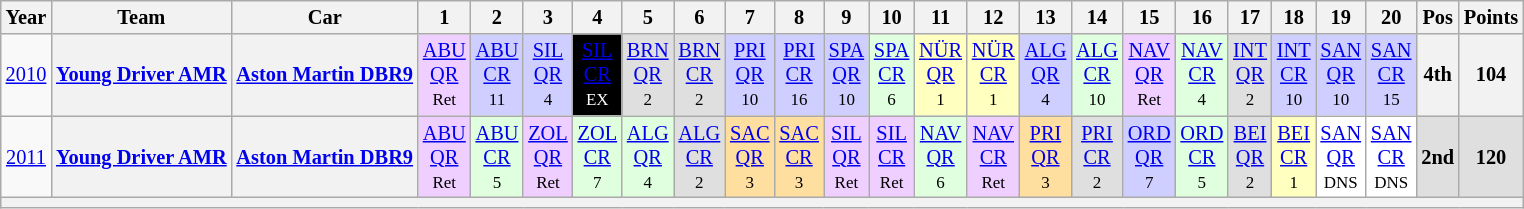<table class="wikitable" border="1" style="text-align:center; font-size:85%;">
<tr>
<th>Year</th>
<th>Team</th>
<th>Car</th>
<th>1</th>
<th>2</th>
<th>3</th>
<th>4</th>
<th>5</th>
<th>6</th>
<th>7</th>
<th>8</th>
<th>9</th>
<th>10</th>
<th>11</th>
<th>12</th>
<th>13</th>
<th>14</th>
<th>15</th>
<th>16</th>
<th>17</th>
<th>18</th>
<th>19</th>
<th>20</th>
<th>Pos</th>
<th>Points</th>
</tr>
<tr>
<td><a href='#'>2010</a></td>
<th nowrap><a href='#'>Young Driver AMR</a></th>
<th nowrap><a href='#'>Aston Martin DBR9</a></th>
<td style="background:#EFCFFF;"><a href='#'>ABU<br>QR</a><br><small>Ret<br></small></td>
<td style="background:#CFCFFF;"><a href='#'>ABU<br>CR</a><br><small>11<br></small></td>
<td style="background:#CFCFFF;"><a href='#'>SIL<br>QR</a><br><small>4<br></small></td>
<td style="background:#000000; color:white"><a href='#'><span>SIL<br>CR</span></a><br><small>EX<br></small></td>
<td style="background:#DFDFDF;"><a href='#'>BRN<br>QR</a><br><small>2<br></small></td>
<td style="background:#DFDFDF;"><a href='#'>BRN<br>CR</a><br><small>2<br></small></td>
<td style="background:#CFCFFF;"><a href='#'>PRI<br>QR</a><br><small>10<br></small></td>
<td style="background:#CFCFFF;"><a href='#'>PRI<br>CR</a><br><small>16<br></small></td>
<td style="background:#CFCFFF;"><a href='#'>SPA<br>QR</a><br><small>10<br></small></td>
<td style="background:#DFFFDF;"><a href='#'>SPA<br>CR</a><br><small>6<br></small></td>
<td style="background:#FFFFBF;"><a href='#'>NÜR<br>QR</a><br><small>1<br></small></td>
<td style="background:#FFFFBF;"><a href='#'>NÜR<br>CR</a><br><small>1<br></small></td>
<td style="background:#CFCFFF;"><a href='#'>ALG<br>QR</a><br><small>4<br></small></td>
<td style="background:#DFFFDF;"><a href='#'>ALG<br>CR</a><br><small>10<br></small></td>
<td style="background:#EFCFFF;"><a href='#'>NAV<br>QR</a><br><small>Ret<br></small></td>
<td style="background:#DFFFDF;"><a href='#'>NAV<br>CR</a><br><small>4<br></small></td>
<td style="background:#DFDFDF;"><a href='#'>INT<br>QR</a><br><small>2<br></small></td>
<td style="background:#CFCFFF;"><a href='#'>INT<br>CR</a><br><small>10<br></small></td>
<td style="background:#CFCFFF;"><a href='#'>SAN<br>QR</a><br><small>10<br></small></td>
<td style="background:#CFCFFF;"><a href='#'>SAN<br>CR</a><br><small>15<br></small></td>
<th>4th</th>
<th>104</th>
</tr>
<tr>
<td><a href='#'>2011</a></td>
<th nowrap><a href='#'>Young Driver AMR</a></th>
<th nowrap><a href='#'>Aston Martin DBR9</a></th>
<td style="background:#EFCFFF;"><a href='#'>ABU<br>QR</a><br><small>Ret<br></small></td>
<td style="background:#DFFFDF;"><a href='#'>ABU<br>CR</a><br><small>5<br></small></td>
<td style="background:#EFCFFF;"><a href='#'>ZOL<br>QR</a><br><small>Ret<br></small></td>
<td style="background:#DFFFDF;"><a href='#'>ZOL<br>CR</a><br><small>7<br></small></td>
<td style="background:#DFFFDF;"><a href='#'>ALG<br>QR</a><br><small>4<br></small></td>
<td style="background:#DFDFDF;"><a href='#'>ALG<br>CR</a><br><small>2<br></small></td>
<td style="background:#FFDF9F;"><a href='#'>SAC<br>QR</a><br><small>3<br></small></td>
<td style="background:#FFDF9F;"><a href='#'>SAC<br>CR</a><br><small>3<br></small></td>
<td style="background:#EFCFFF;"><a href='#'>SIL<br>QR</a><br><small>Ret<br></small></td>
<td style="background:#EFCFFF;"><a href='#'>SIL<br>CR</a><br><small>Ret<br></small></td>
<td style="background:#DFFFDF;"><a href='#'>NAV<br>QR</a><br><small>6<br></small></td>
<td style="background:#EFCFFF;"><a href='#'>NAV<br>CR</a><br><small>Ret<br></small></td>
<td style="background:#FFDF9F;"><a href='#'>PRI<br>QR</a><br><small>3<br></small></td>
<td style="background:#DFDFDF;"><a href='#'>PRI<br>CR</a><br><small>2<br></small></td>
<td style="background:#CFCFFF;"><a href='#'>ORD<br>QR</a><br><small>7<br></small></td>
<td style="background:#DFFFDF;"><a href='#'>ORD<br>CR</a><br><small>5<br></small></td>
<td style="background:#DFDFDF;"><a href='#'>BEI<br>QR</a><br><small>2<br></small></td>
<td style="background:#FFFFBF;"><a href='#'>BEI<br>CR</a><br><small>1<br></small></td>
<td style="background:#FFFFFF;"><a href='#'>SAN<br>QR</a><br><small>DNS<br></small></td>
<td style="background:#FFFFFF;"><a href='#'>SAN<br>CR</a><br><small>DNS<br></small></td>
<th style="background:#DFDFDF;">2nd</th>
<th style="background:#DFDFDF;">120</th>
</tr>
<tr>
<th colspan="25"></th>
</tr>
</table>
